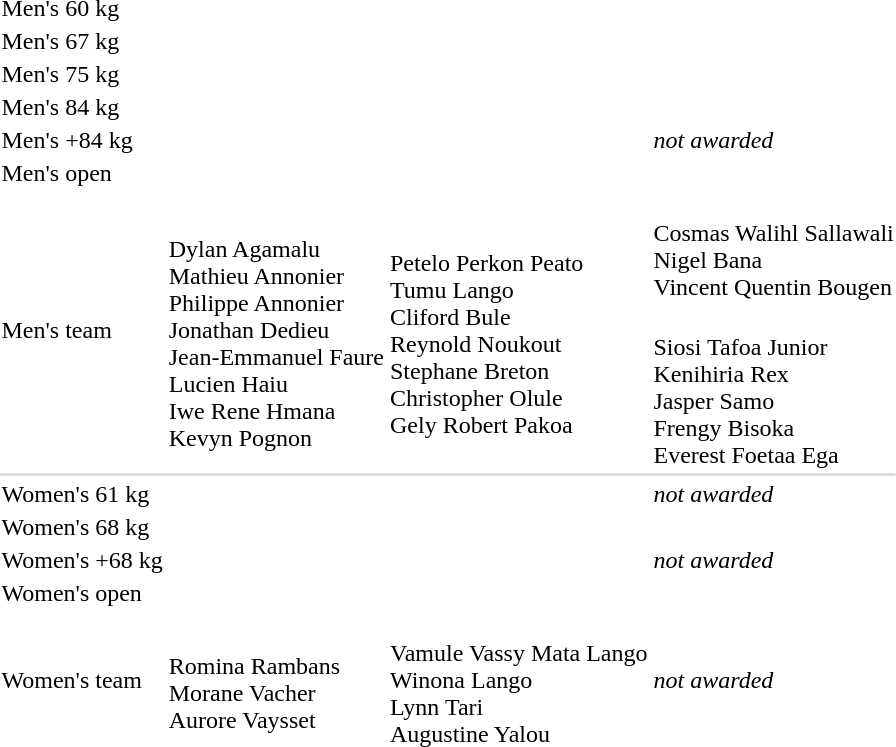<table>
<tr>
<td rowspan=2>Men's 60 kg</td>
<td rowspan=2></td>
<td rowspan=2></td>
<td></td>
</tr>
<tr>
<td></td>
</tr>
<tr>
<td>Men's 67 kg</td>
<td></td>
<td></td>
<td></td>
</tr>
<tr>
<td>Men's 75 kg</td>
<td></td>
<td></td>
<td></td>
</tr>
<tr>
<td rowspan=2>Men's 84 kg</td>
<td rowspan=2></td>
<td rowspan=2></td>
<td></td>
</tr>
<tr>
<td></td>
</tr>
<tr>
<td>Men's +84 kg</td>
<td></td>
<td></td>
<td><em>not awarded</em></td>
</tr>
<tr>
<td rowspan=2>Men's open</td>
<td rowspan=2></td>
<td rowspan=2></td>
<td></td>
</tr>
<tr>
<td></td>
</tr>
<tr>
<td rowspan=2>Men's team</td>
<td rowspan=2><br>Dylan Agamalu <br>Mathieu Annonier <br>Philippe Annonier <br>Jonathan Dedieu <br>Jean-Emmanuel Faure <br>Lucien Haiu <br>Iwe Rene Hmana <br>Kevyn Pognon</td>
<td rowspan=2><br>Petelo Perkon Peato <br>Tumu Lango <br>Cliford Bule <br>Reynold Noukout <br>Stephane Breton <br>Christopher Olule <br>Gely Robert Pakoa</td>
<td nowrap><br>Cosmas Walihl Sallawali <br>Nigel Bana <br>Vincent Quentin Bougen</td>
</tr>
<tr>
<td><br>Siosi Tafoa Junior<br>Kenihiria Rex <br>Jasper Samo <br>Frengy Bisoka <br>Everest Foetaa Ega</td>
</tr>
<tr bgcolor=#dddddd>
<td colspan=4></td>
</tr>
<tr>
<td>Women's 61 kg</td>
<td nowrap></td>
<td nowrap></td>
<td><em>not awarded</em></td>
</tr>
<tr>
<td>Women's 68 kg</td>
<td></td>
<td></td>
<td></td>
</tr>
<tr>
<td>Women's +68 kg</td>
<td></td>
<td></td>
<td><em>not awarded</em></td>
</tr>
<tr>
<td>Women's open</td>
<td></td>
<td></td>
<td></td>
</tr>
<tr>
<td>Women's team</td>
<td> <br>Romina Rambans <br>Morane Vacher <br>Aurore Vaysset</td>
<td> <br>Vamule Vassy Mata Lango <br>Winona Lango <br>Lynn Tari <br>Augustine Yalou</td>
<td><em>not awarded</em></td>
</tr>
</table>
